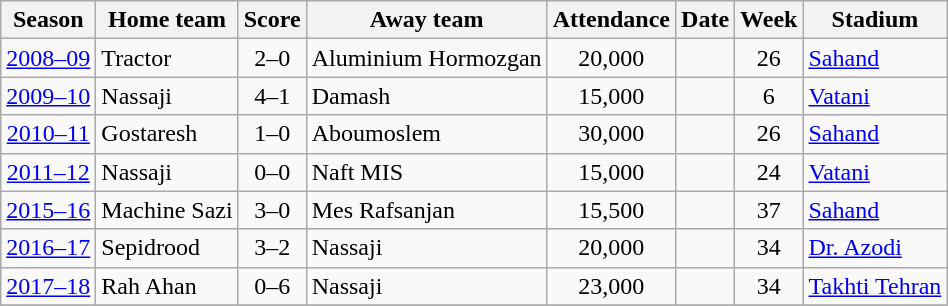<table class="wikitable sortable">
<tr>
<th>Season</th>
<th>Home team</th>
<th>Score</th>
<th>Away team</th>
<th>Attendance</th>
<th>Date</th>
<th>Week</th>
<th>Stadium</th>
</tr>
<tr>
<td align=center><a href='#'>2008–09</a></td>
<td>Tractor</td>
<td align=center>2–0</td>
<td>Aluminium Hormozgan</td>
<td align=center>20,000</td>
<td></td>
<td align=center>26</td>
<td><a href='#'>Sahand</a></td>
</tr>
<tr>
<td align=center><a href='#'>2009–10</a></td>
<td>Nassaji</td>
<td align=center>4–1</td>
<td>Damash</td>
<td align=center>15,000</td>
<td></td>
<td align=center>6</td>
<td><a href='#'>Vatani</a></td>
</tr>
<tr>
<td align=center><a href='#'>2010–11</a></td>
<td>Gostaresh</td>
<td align=center>1–0</td>
<td>Aboumoslem</td>
<td align=center>30,000</td>
<td></td>
<td align=center>26</td>
<td><a href='#'>Sahand</a></td>
</tr>
<tr>
<td align=center><a href='#'>2011–12</a></td>
<td>Nassaji</td>
<td align=center>0–0</td>
<td>Naft MIS</td>
<td align=center>15,000</td>
<td></td>
<td align=center>24</td>
<td><a href='#'>Vatani</a></td>
</tr>
<tr>
<td align=center><a href='#'>2015–16</a></td>
<td>Machine Sazi</td>
<td align=center>3–0</td>
<td>Mes Rafsanjan</td>
<td align=center>15,500</td>
<td></td>
<td align=center>37</td>
<td><a href='#'>Sahand</a></td>
</tr>
<tr>
<td align=center><a href='#'>2016–17</a></td>
<td>Sepidrood</td>
<td align=center>3–2</td>
<td>Nassaji</td>
<td align=center>20,000</td>
<td></td>
<td align=center>34</td>
<td><a href='#'>Dr. Azodi</a></td>
</tr>
<tr>
<td align=center><a href='#'>2017–18</a></td>
<td>Rah Ahan</td>
<td align=center>0–6</td>
<td>Nassaji</td>
<td align=center>23,000</td>
<td></td>
<td align=center>34</td>
<td><a href='#'>Takhti Tehran</a></td>
</tr>
<tr>
</tr>
</table>
